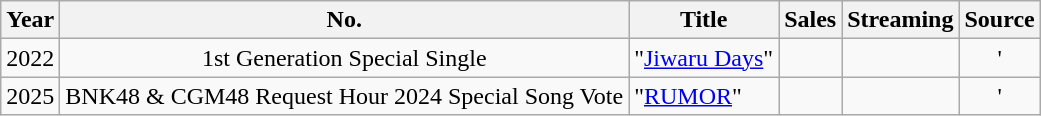<table class="wikitable" style="text-align:center">
<tr style="vertical-align:top;">
<th>Year</th>
<th>No.</th>
<th>Title</th>
<th>Sales</th>
<th>Streaming</th>
<th>Source</th>
</tr>
<tr>
<td>2022</td>
<td>1st Generation Special Single</td>
<td style="text-align:left;">"<a href='#'>Jiwaru Days</a>"</td>
<td></td>
<td></td>
<td>'</td>
</tr>
<tr>
<td>2025</td>
<td>BNK48 & CGM48 Request Hour 2024 Special Song Vote</td>
<td style="text-align:left;">"<a href='#'>RUMOR</a>"</td>
<td></td>
<td></td>
<td>'</td>
</tr>
</table>
